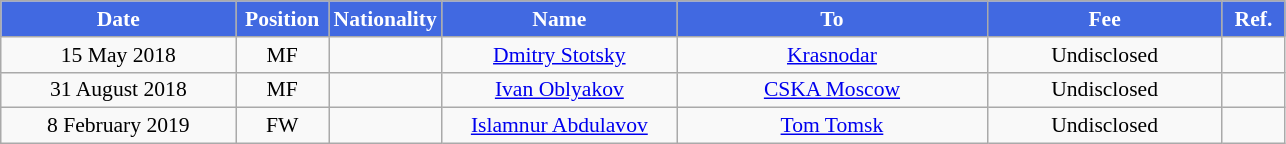<table class="wikitable"  style="text-align:center; font-size:90%; ">
<tr>
<th style="background:#4169E1; color:white; width:150px;">Date</th>
<th style="background:#4169E1; color:white; width:55px;">Position</th>
<th style="background:#4169E1; color:white; width:55px;">Nationality</th>
<th style="background:#4169E1; color:white; width:150px;">Name</th>
<th style="background:#4169E1; color:white; width:200px;">To</th>
<th style="background:#4169E1; color:white; width:150px;">Fee</th>
<th style="background:#4169E1; color:white; width:35px;">Ref.</th>
</tr>
<tr>
<td>15 May 2018</td>
<td>MF</td>
<td></td>
<td><a href='#'>Dmitry Stotsky</a></td>
<td><a href='#'>Krasnodar</a></td>
<td>Undisclosed</td>
<td></td>
</tr>
<tr>
<td>31 August 2018</td>
<td>MF</td>
<td></td>
<td><a href='#'>Ivan Oblyakov</a></td>
<td><a href='#'>CSKA Moscow</a></td>
<td>Undisclosed</td>
<td></td>
</tr>
<tr>
<td>8 February 2019</td>
<td>FW</td>
<td></td>
<td><a href='#'>Islamnur Abdulavov</a></td>
<td><a href='#'>Tom Tomsk</a></td>
<td>Undisclosed</td>
<td></td>
</tr>
</table>
